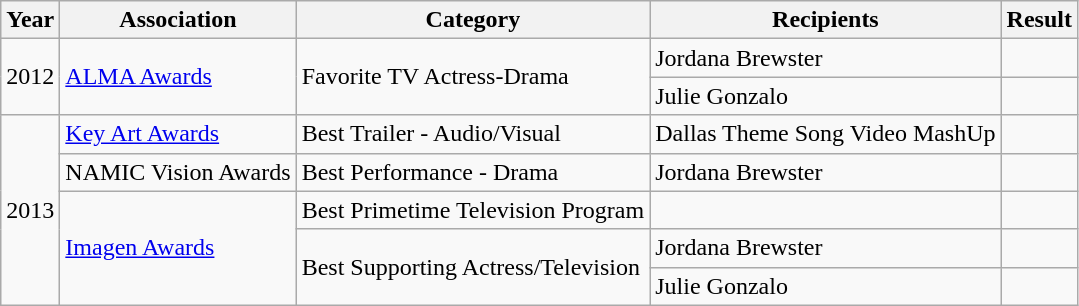<table class="wikitable sortable">
<tr>
<th>Year</th>
<th>Association</th>
<th>Category</th>
<th>Recipients</th>
<th>Result</th>
</tr>
<tr>
<td rowspan="2">2012</td>
<td rowspan="2"><a href='#'>ALMA Awards</a></td>
<td rowspan="2">Favorite TV Actress-Drama</td>
<td>Jordana Brewster</td>
<td></td>
</tr>
<tr>
<td>Julie Gonzalo</td>
<td></td>
</tr>
<tr>
<td rowspan="5">2013</td>
<td><a href='#'>Key Art Awards</a></td>
<td>Best Trailer - Audio/Visual</td>
<td>Dallas Theme Song Video MashUp</td>
<td></td>
</tr>
<tr>
<td>NAMIC Vision Awards</td>
<td>Best Performance - Drama</td>
<td>Jordana Brewster</td>
<td></td>
</tr>
<tr>
<td rowspan="3"><a href='#'>Imagen Awards</a></td>
<td>Best Primetime Television Program</td>
<td></td>
<td></td>
</tr>
<tr>
<td rowspan="2">Best Supporting Actress/Television</td>
<td>Jordana Brewster</td>
<td></td>
</tr>
<tr>
<td>Julie Gonzalo</td>
<td></td>
</tr>
</table>
